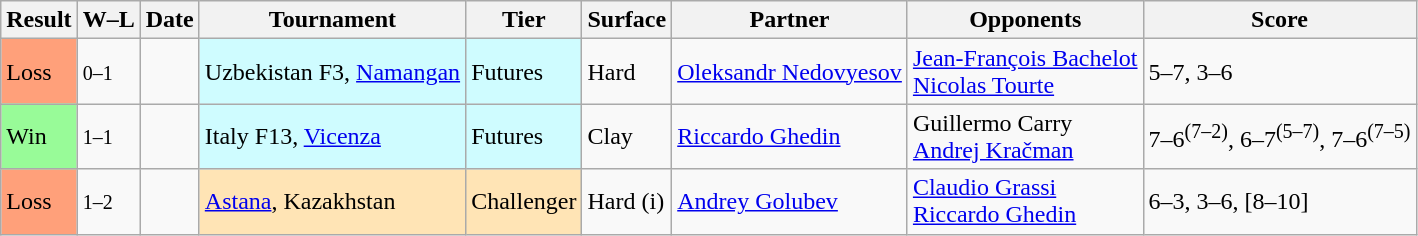<table class="sortable wikitable">
<tr>
<th>Result</th>
<th class="unsortable">W–L</th>
<th>Date</th>
<th>Tournament</th>
<th>Tier</th>
<th>Surface</th>
<th>Partner</th>
<th>Opponents</th>
<th class="unsortable">Score</th>
</tr>
<tr>
<td bgcolor=FFA07A>Loss</td>
<td><small>0–1</small></td>
<td></td>
<td style="background:#cffcff;">Uzbekistan F3, <a href='#'>Namangan</a></td>
<td style="background:#cffcff;">Futures</td>
<td>Hard</td>
<td> <a href='#'>Oleksandr Nedovyesov</a></td>
<td> <a href='#'>Jean-François Bachelot</a><br> <a href='#'>Nicolas Tourte</a></td>
<td>5–7, 3–6</td>
</tr>
<tr>
<td bgcolor=98fb98>Win</td>
<td><small>1–1</small></td>
<td></td>
<td style="background:#cffcff;">Italy F13, <a href='#'>Vicenza</a></td>
<td style="background:#cffcff;">Futures</td>
<td>Clay</td>
<td> <a href='#'>Riccardo Ghedin</a></td>
<td> Guillermo Carry<br> <a href='#'>Andrej Kračman</a></td>
<td>7–6<sup>(7–2)</sup>, 6–7<sup>(5–7)</sup>, 7–6<sup>(7–5)</sup></td>
</tr>
<tr>
<td bgcolor=FFA07A>Loss</td>
<td><small>1–2</small></td>
<td><a href='#'></a></td>
<td style="background:moccasin;"><a href='#'>Astana</a>, Kazakhstan</td>
<td style="background:moccasin;">Challenger</td>
<td>Hard (i)</td>
<td> <a href='#'>Andrey Golubev</a></td>
<td> <a href='#'>Claudio Grassi</a><br> <a href='#'>Riccardo Ghedin</a></td>
<td>6–3, 3–6, [8–10]</td>
</tr>
</table>
